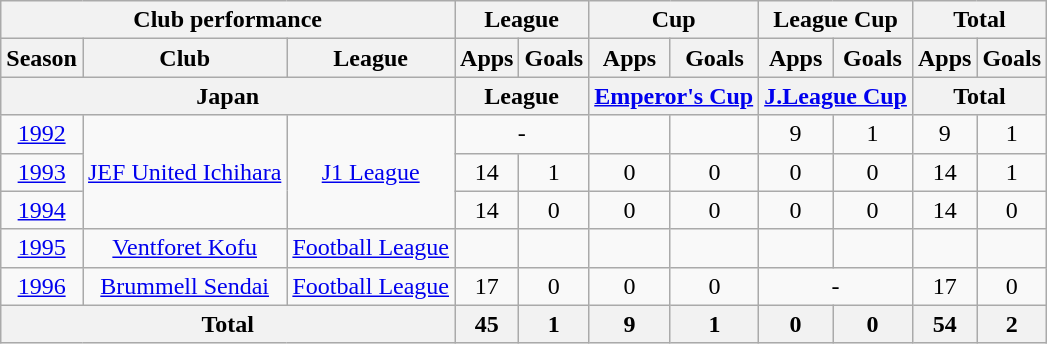<table class="wikitable" style="text-align:center;">
<tr>
<th colspan=3>Club performance</th>
<th colspan=2>League</th>
<th colspan=2>Cup</th>
<th colspan=2>League Cup</th>
<th colspan=2>Total</th>
</tr>
<tr>
<th>Season</th>
<th>Club</th>
<th>League</th>
<th>Apps</th>
<th>Goals</th>
<th>Apps</th>
<th>Goals</th>
<th>Apps</th>
<th>Goals</th>
<th>Apps</th>
<th>Goals</th>
</tr>
<tr>
<th colspan=3>Japan</th>
<th colspan=2>League</th>
<th colspan=2><a href='#'>Emperor's Cup</a></th>
<th colspan=2><a href='#'>J.League Cup</a></th>
<th colspan=2>Total</th>
</tr>
<tr>
<td><a href='#'>1992</a></td>
<td rowspan="3"><a href='#'>JEF United Ichihara</a></td>
<td rowspan="3"><a href='#'>J1 League</a></td>
<td colspan="2">-</td>
<td></td>
<td></td>
<td>9</td>
<td>1</td>
<td>9</td>
<td>1</td>
</tr>
<tr>
<td><a href='#'>1993</a></td>
<td>14</td>
<td>1</td>
<td>0</td>
<td>0</td>
<td>0</td>
<td>0</td>
<td>14</td>
<td>1</td>
</tr>
<tr>
<td><a href='#'>1994</a></td>
<td>14</td>
<td>0</td>
<td>0</td>
<td>0</td>
<td>0</td>
<td>0</td>
<td>14</td>
<td>0</td>
</tr>
<tr>
<td><a href='#'>1995</a></td>
<td><a href='#'>Ventforet Kofu</a></td>
<td><a href='#'>Football League</a></td>
<td></td>
<td></td>
<td></td>
<td></td>
<td></td>
<td></td>
<td></td>
<td></td>
</tr>
<tr>
<td><a href='#'>1996</a></td>
<td><a href='#'>Brummell Sendai</a></td>
<td><a href='#'>Football League</a></td>
<td>17</td>
<td>0</td>
<td>0</td>
<td>0</td>
<td colspan="2">-</td>
<td>17</td>
<td>0</td>
</tr>
<tr>
<th colspan=3>Total</th>
<th>45</th>
<th>1</th>
<th>9</th>
<th>1</th>
<th>0</th>
<th>0</th>
<th>54</th>
<th>2</th>
</tr>
</table>
